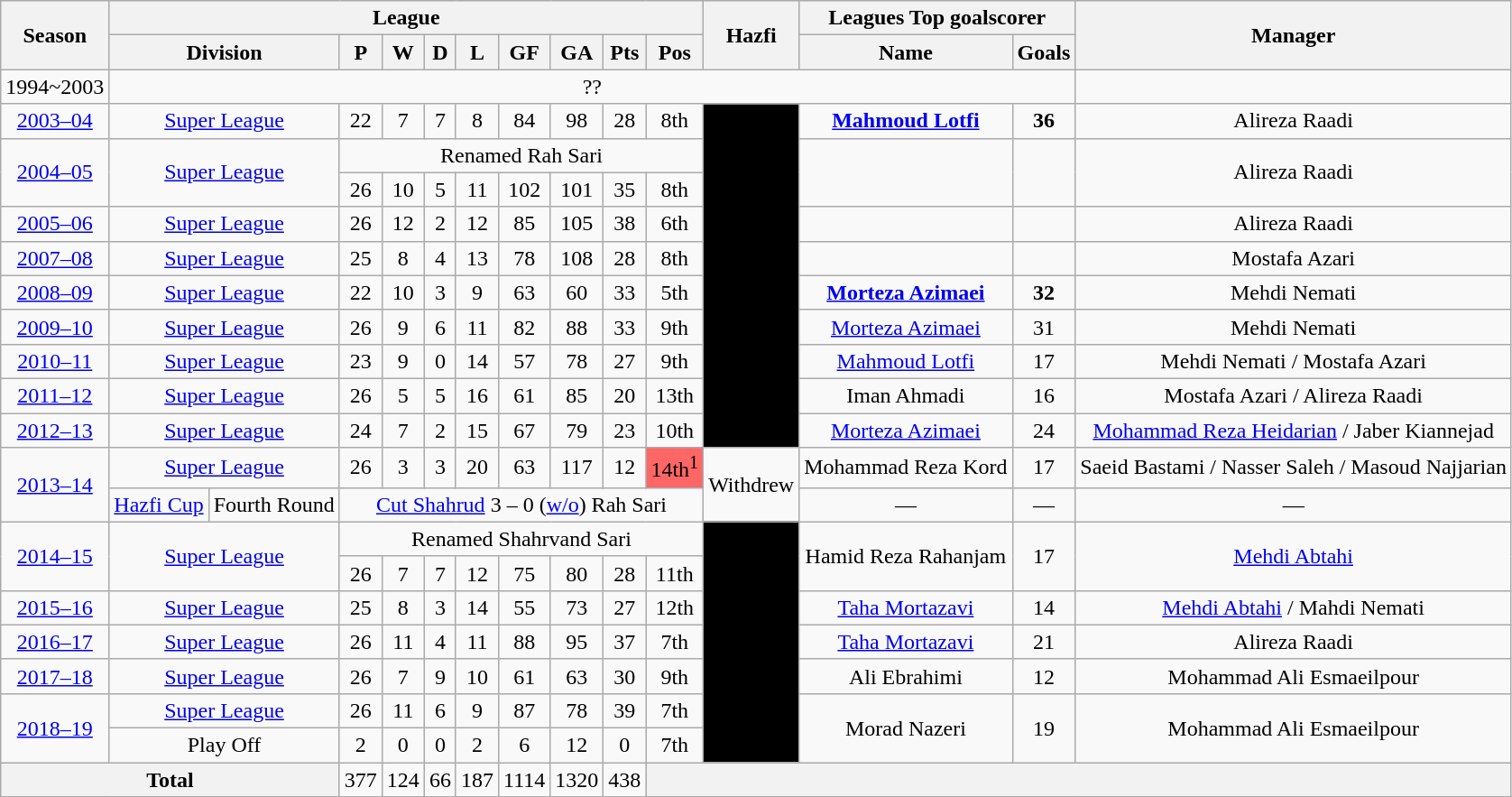<table class="wikitable" style="text-align: center">
<tr>
<th rowspan=2>Season</th>
<th colspan=10>League</th>
<th rowspan=2>Hazfi</th>
<th colspan=2>Leagues Top goalscorer</th>
<th rowspan=2>Manager</th>
</tr>
<tr>
<th colspan=2>Division</th>
<th>P</th>
<th>W</th>
<th>D</th>
<th>L</th>
<th>GF</th>
<th>GA</th>
<th>Pts</th>
<th>Pos</th>
<th>Name</th>
<th>Goals</th>
</tr>
<tr>
<td>1994‍~2003</td>
<td colspan=13>??</td>
</tr>
<tr>
<td><a href='#'>2003–04</a></td>
<td colspan=2><a href='#'>Super League</a></td>
<td>22</td>
<td>7</td>
<td>7</td>
<td>8</td>
<td>84</td>
<td>98</td>
<td>28</td>
<td>8th</td>
<td rowspan=10 bgcolor= black></td>
<td><strong><a href='#'>Mahmoud Lotfi</a></strong></td>
<td><strong>36</strong></td>
<td>Alireza Raadi</td>
</tr>
<tr>
<td rowspan=2><a href='#'>2004–05</a></td>
<td rowspan=2 colspan=2><a href='#'>Super League</a></td>
<td colspan=8>Renamed Rah Sari</td>
<td rowspan=2></td>
<td rowspan=2></td>
<td rowspan=2>Alireza Raadi</td>
</tr>
<tr>
<td>26</td>
<td>10</td>
<td>5</td>
<td>11</td>
<td>102</td>
<td>101</td>
<td>35</td>
<td>8th</td>
</tr>
<tr>
<td><a href='#'>2005–06</a></td>
<td colspan=2><a href='#'>Super League</a></td>
<td>26</td>
<td>12</td>
<td>2</td>
<td>12</td>
<td>85</td>
<td>105</td>
<td>38</td>
<td>6th</td>
<td></td>
<td></td>
<td>Alireza Raadi</td>
</tr>
<tr>
<td><a href='#'>2007–08</a></td>
<td colspan=2><a href='#'>Super League</a></td>
<td>25</td>
<td>8</td>
<td>4</td>
<td>13</td>
<td>78</td>
<td>108</td>
<td>28</td>
<td>8th</td>
<td></td>
<td></td>
<td>Mostafa Azari</td>
</tr>
<tr>
<td><a href='#'>2008–09</a></td>
<td colspan=2><a href='#'>Super League</a></td>
<td>22</td>
<td>10</td>
<td>3</td>
<td>9</td>
<td>63</td>
<td>60</td>
<td>33</td>
<td>5th</td>
<td><strong><a href='#'>Morteza Azimaei</a></strong></td>
<td><strong>32</strong></td>
<td>Mehdi Nemati</td>
</tr>
<tr>
<td><a href='#'>2009–10</a></td>
<td colspan=2><a href='#'>Super League</a></td>
<td>26</td>
<td>9</td>
<td>6</td>
<td>11</td>
<td>82</td>
<td>88</td>
<td>33</td>
<td>9th</td>
<td><a href='#'>Morteza Azimaei</a></td>
<td>31</td>
<td>Mehdi Nemati</td>
</tr>
<tr>
<td><a href='#'>2010–11</a></td>
<td colspan=2><a href='#'>Super League</a></td>
<td>23</td>
<td>9</td>
<td>0</td>
<td>14</td>
<td>57</td>
<td>78</td>
<td>27</td>
<td>9th</td>
<td><a href='#'>Mahmoud Lotfi</a></td>
<td>17</td>
<td>Mehdi Nemati / Mostafa Azari</td>
</tr>
<tr>
<td><a href='#'>2011–12</a></td>
<td colspan=2><a href='#'>Super League</a></td>
<td>26</td>
<td>5</td>
<td>5</td>
<td>16</td>
<td>61</td>
<td>85</td>
<td>20</td>
<td>13th</td>
<td>Iman Ahmadi</td>
<td>16</td>
<td>Mostafa Azari / Alireza Raadi</td>
</tr>
<tr>
<td><a href='#'>2012–13</a></td>
<td colspan=2><a href='#'>Super League</a></td>
<td>24</td>
<td>7</td>
<td>2</td>
<td>15</td>
<td>67</td>
<td>79</td>
<td>23</td>
<td>10th</td>
<td><a href='#'>Morteza Azimaei</a></td>
<td>24</td>
<td><a href='#'>Mohammad Reza Heidarian</a> / Jaber Kiannejad</td>
</tr>
<tr>
<td rowspan=2><a href='#'>2013–14</a></td>
<td colspan=2><a href='#'>Super League</a></td>
<td>26</td>
<td>3</td>
<td>3</td>
<td>20</td>
<td>63</td>
<td>117</td>
<td>12</td>
<td bgcolor="#FF6666">14th<sup>1</sup></td>
<td rowspan=2>Withdrew</td>
<td>Mohammad Reza Kord</td>
<td>17</td>
<td>Saeid Bastami / Nasser Saleh / Masoud Najjarian</td>
</tr>
<tr>
<td><a href='#'>Hazfi Cup</a></td>
<td>Fourth Round</td>
<td colspan=8><a href='#'>Cut Shahrud</a> 3 – 0 (<a href='#'>w/o</a>) Rah Sari</td>
<td>—</td>
<td>—</td>
<td>—</td>
</tr>
<tr>
<td rowspan=2><a href='#'>2014–15</a></td>
<td rowspan=2 colspan=2><a href='#'>Super League</a></td>
<td colspan=8>Renamed Shahrvand Sari</td>
<td rowspan=7 bgcolor= black></td>
<td rowspan=2>Hamid Reza Rahanjam</td>
<td rowspan=2>17</td>
<td rowspan=2><a href='#'>Mehdi Abtahi</a></td>
</tr>
<tr>
<td>26</td>
<td>7</td>
<td>7</td>
<td>12</td>
<td>75</td>
<td>80</td>
<td>28</td>
<td>11th</td>
</tr>
<tr>
<td><a href='#'>2015–16</a></td>
<td colspan=2><a href='#'>Super League</a></td>
<td>25</td>
<td>8</td>
<td>3</td>
<td>14</td>
<td>55</td>
<td>73</td>
<td>27</td>
<td>12th</td>
<td><a href='#'>Taha Mortazavi</a></td>
<td>14</td>
<td><a href='#'>Mehdi Abtahi</a> / Mahdi Nemati</td>
</tr>
<tr>
<td><a href='#'>2016–17</a></td>
<td colspan=2><a href='#'>Super League</a></td>
<td>26</td>
<td>11</td>
<td>4</td>
<td>11</td>
<td>88</td>
<td>95</td>
<td>37</td>
<td>7th</td>
<td><a href='#'>Taha Mortazavi</a></td>
<td>21</td>
<td>Alireza Raadi</td>
</tr>
<tr>
<td><a href='#'>2017–18</a></td>
<td colspan=2><a href='#'>Super League</a></td>
<td>26</td>
<td>7</td>
<td>9</td>
<td>10</td>
<td>61</td>
<td>63</td>
<td>30</td>
<td>9th</td>
<td>Ali Ebrahimi</td>
<td>12</td>
<td>Mohammad Ali Esmaeilpour</td>
</tr>
<tr>
<td rowspan=2><a href='#'>2018–19</a></td>
<td colspan=2><a href='#'>Super League</a></td>
<td>26</td>
<td>11</td>
<td>6</td>
<td>9</td>
<td>87</td>
<td>78</td>
<td>39</td>
<td>7th</td>
<td rowspan=2>Morad Nazeri</td>
<td rowspan=2>19</td>
<td rowspan=2>Mohammad Ali Esmaeilpour</td>
</tr>
<tr>
<td colspan=2>Play Off</td>
<td>2</td>
<td>0</td>
<td>0</td>
<td>2</td>
<td>6</td>
<td>12</td>
<td>0</td>
<td>7th</td>
</tr>
<tr>
<th colspan=3>Total</th>
<td>377</td>
<td>124</td>
<td>66</td>
<td>187</td>
<td>1114</td>
<td>1320</td>
<td>438</td>
<th colspan=5></th>
</tr>
<tr>
</tr>
</table>
